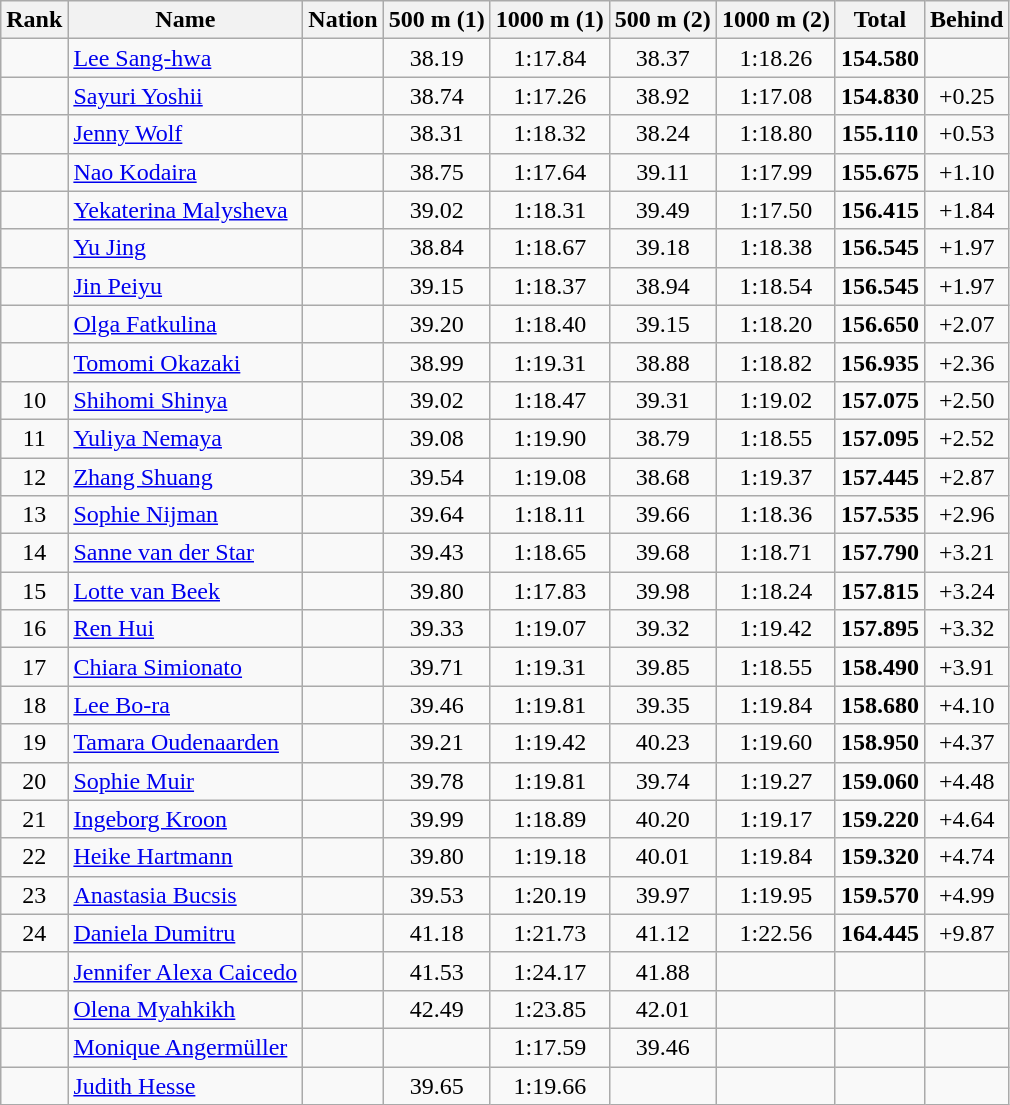<table class="wikitable sortable" style="text-align:center">
<tr>
<th>Rank</th>
<th>Name</th>
<th>Nation</th>
<th>500 m (1)</th>
<th>1000 m (1)</th>
<th>500 m (2)</th>
<th>1000 m (2)</th>
<th>Total</th>
<th>Behind</th>
</tr>
<tr>
<td></td>
<td align=left><a href='#'>Lee Sang-hwa</a></td>
<td align=left></td>
<td>38.19</td>
<td>1:17.84</td>
<td>38.37</td>
<td>1:18.26</td>
<td><strong>154.580</strong></td>
<td></td>
</tr>
<tr>
<td></td>
<td align=left><a href='#'>Sayuri Yoshii</a></td>
<td align=left></td>
<td>38.74</td>
<td>1:17.26</td>
<td>38.92</td>
<td>1:17.08</td>
<td><strong>154.830</strong></td>
<td>+0.25</td>
</tr>
<tr>
<td></td>
<td align=left><a href='#'>Jenny Wolf</a></td>
<td align=left></td>
<td>38.31</td>
<td>1:18.32</td>
<td>38.24</td>
<td>1:18.80</td>
<td><strong>155.110</strong></td>
<td>+0.53</td>
</tr>
<tr>
<td></td>
<td align=left><a href='#'>Nao Kodaira</a></td>
<td align=left></td>
<td>38.75</td>
<td>1:17.64</td>
<td>39.11</td>
<td>1:17.99</td>
<td><strong>155.675</strong></td>
<td>+1.10</td>
</tr>
<tr>
<td></td>
<td align=left><a href='#'>Yekaterina Malysheva</a></td>
<td align=left></td>
<td>39.02</td>
<td>1:18.31</td>
<td>39.49</td>
<td>1:17.50</td>
<td><strong>156.415</strong></td>
<td>+1.84</td>
</tr>
<tr>
<td></td>
<td align=left><a href='#'>Yu Jing</a></td>
<td align=left></td>
<td>38.84</td>
<td>1:18.67</td>
<td>39.18</td>
<td>1:18.38</td>
<td><strong>156.545</strong></td>
<td>+1.97</td>
</tr>
<tr>
<td></td>
<td align=left><a href='#'>Jin Peiyu</a></td>
<td align=left></td>
<td>39.15</td>
<td>1:18.37</td>
<td>38.94</td>
<td>1:18.54</td>
<td><strong>156.545</strong></td>
<td>+1.97</td>
</tr>
<tr>
<td></td>
<td align=left><a href='#'>Olga Fatkulina</a></td>
<td align=left></td>
<td>39.20</td>
<td>1:18.40</td>
<td>39.15</td>
<td>1:18.20</td>
<td><strong>156.650</strong></td>
<td>+2.07</td>
</tr>
<tr>
<td></td>
<td align=left><a href='#'>Tomomi Okazaki</a></td>
<td align=left></td>
<td>38.99</td>
<td>1:19.31</td>
<td>38.88</td>
<td>1:18.82</td>
<td><strong>156.935</strong></td>
<td>+2.36</td>
</tr>
<tr>
<td>10</td>
<td align=left><a href='#'>Shihomi Shinya</a></td>
<td align=left></td>
<td>39.02</td>
<td>1:18.47</td>
<td>39.31</td>
<td>1:19.02</td>
<td><strong>157.075</strong></td>
<td>+2.50</td>
</tr>
<tr>
<td>11</td>
<td align=left><a href='#'>Yuliya Nemaya</a></td>
<td align=left></td>
<td>39.08</td>
<td>1:19.90</td>
<td>38.79</td>
<td>1:18.55</td>
<td><strong>157.095</strong></td>
<td>+2.52</td>
</tr>
<tr>
<td>12</td>
<td align=left><a href='#'>Zhang Shuang</a></td>
<td align=left></td>
<td>39.54</td>
<td>1:19.08</td>
<td>38.68</td>
<td>1:19.37</td>
<td><strong> 157.445</strong></td>
<td>+2.87</td>
</tr>
<tr>
<td>13</td>
<td align=left><a href='#'>Sophie Nijman</a></td>
<td align=left></td>
<td>39.64</td>
<td>1:18.11</td>
<td>39.66</td>
<td>1:18.36</td>
<td><strong>157.535</strong></td>
<td>+2.96</td>
</tr>
<tr>
<td>14</td>
<td align=left><a href='#'>Sanne van der Star</a></td>
<td align=left></td>
<td>39.43</td>
<td>1:18.65</td>
<td>39.68</td>
<td>1:18.71</td>
<td><strong>157.790</strong></td>
<td>+3.21</td>
</tr>
<tr>
<td>15</td>
<td align=left><a href='#'>Lotte van Beek</a></td>
<td align=left></td>
<td>39.80</td>
<td>1:17.83</td>
<td>39.98</td>
<td>1:18.24</td>
<td><strong>157.815</strong></td>
<td>+3.24</td>
</tr>
<tr>
<td>16</td>
<td align=left><a href='#'>Ren Hui</a></td>
<td align=left></td>
<td>39.33</td>
<td>1:19.07</td>
<td>39.32</td>
<td>1:19.42</td>
<td><strong>157.895</strong></td>
<td>+3.32</td>
</tr>
<tr>
<td>17</td>
<td align=left><a href='#'>Chiara Simionato</a></td>
<td align=left></td>
<td>39.71</td>
<td>1:19.31</td>
<td>39.85</td>
<td>1:18.55</td>
<td><strong>158.490</strong></td>
<td>+3.91</td>
</tr>
<tr>
<td>18</td>
<td align=left><a href='#'>Lee Bo-ra</a></td>
<td align=left></td>
<td>39.46</td>
<td>1:19.81</td>
<td>39.35</td>
<td>1:19.84</td>
<td><strong>158.680</strong></td>
<td>+4.10</td>
</tr>
<tr>
<td>19</td>
<td align=left><a href='#'>Tamara Oudenaarden</a></td>
<td align=left></td>
<td>39.21</td>
<td>1:19.42</td>
<td>40.23</td>
<td>1:19.60</td>
<td><strong>158.950</strong></td>
<td>+4.37</td>
</tr>
<tr>
<td>20</td>
<td align=left><a href='#'>Sophie Muir</a></td>
<td align=left></td>
<td>39.78</td>
<td>1:19.81</td>
<td>39.74</td>
<td>1:19.27</td>
<td><strong>159.060</strong></td>
<td>+4.48</td>
</tr>
<tr>
<td>21</td>
<td align=left><a href='#'>Ingeborg Kroon</a></td>
<td align=left></td>
<td>39.99</td>
<td>1:18.89</td>
<td>40.20</td>
<td>1:19.17</td>
<td><strong>159.220</strong></td>
<td>+4.64</td>
</tr>
<tr>
<td>22</td>
<td align=left><a href='#'>Heike Hartmann</a></td>
<td align=left></td>
<td>39.80</td>
<td>1:19.18</td>
<td>40.01</td>
<td>1:19.84</td>
<td><strong>159.320</strong></td>
<td>+4.74</td>
</tr>
<tr>
<td>23</td>
<td align=left><a href='#'>Anastasia Bucsis</a></td>
<td align=left></td>
<td>39.53</td>
<td>1:20.19</td>
<td>39.97</td>
<td>1:19.95</td>
<td><strong>159.570</strong></td>
<td>+4.99</td>
</tr>
<tr>
<td>24</td>
<td align=left><a href='#'>Daniela Dumitru</a></td>
<td align=left></td>
<td>41.18</td>
<td>1:21.73</td>
<td>41.12</td>
<td>1:22.56</td>
<td><strong>164.445</strong></td>
<td>+9.87</td>
</tr>
<tr>
<td></td>
<td align=left><a href='#'>Jennifer Alexa Caicedo</a></td>
<td align=left></td>
<td>41.53</td>
<td>1:24.17</td>
<td>41.88</td>
<td></td>
<td></td>
<td></td>
</tr>
<tr>
<td></td>
<td align=left><a href='#'>Olena Myahkikh</a></td>
<td align=left></td>
<td>42.49</td>
<td>1:23.85</td>
<td>42.01</td>
<td></td>
<td></td>
<td></td>
</tr>
<tr>
<td></td>
<td align=left><a href='#'>Monique Angermüller</a></td>
<td align=left></td>
<td></td>
<td>1:17.59</td>
<td>39.46</td>
<td></td>
<td></td>
<td></td>
</tr>
<tr>
<td></td>
<td align=left><a href='#'>Judith Hesse</a></td>
<td align=left></td>
<td>39.65</td>
<td>1:19.66</td>
<td></td>
<td></td>
<td></td>
<td></td>
</tr>
</table>
